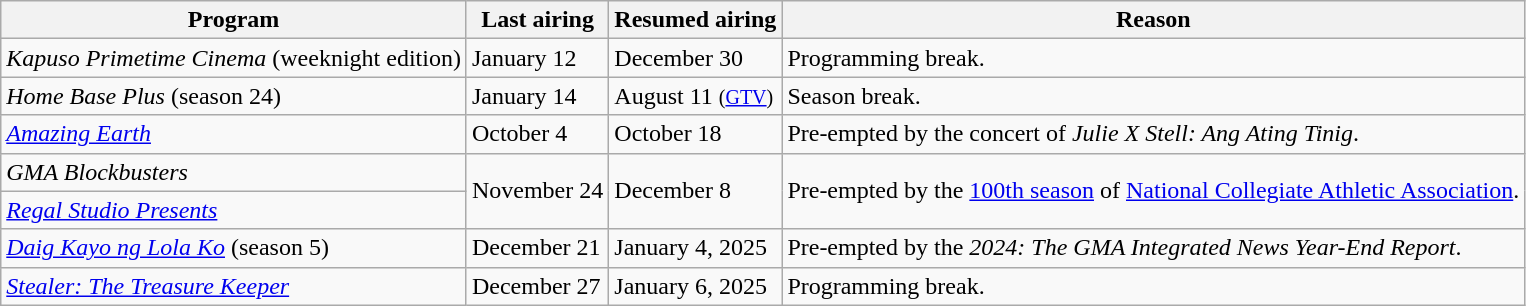<table class="wikitable">
<tr>
<th>Program</th>
<th>Last airing</th>
<th>Resumed airing</th>
<th>Reason</th>
</tr>
<tr>
<td><em>Kapuso Primetime Cinema</em> (weeknight edition)</td>
<td>January 12</td>
<td>December 30</td>
<td>Programming break.</td>
</tr>
<tr>
<td><em>Home Base Plus</em> (season 24)</td>
<td>January 14</td>
<td>August 11 <small>(<a href='#'>GTV</a>)</small></td>
<td>Season break.</td>
</tr>
<tr>
<td><em><a href='#'>Amazing Earth</a></em></td>
<td>October 4</td>
<td>October 18</td>
<td>Pre-empted by the concert of <em>Julie X Stell: Ang Ating Tinig</em>.</td>
</tr>
<tr>
<td><em>GMA Blockbusters</em></td>
<td rowspan="2">November 24</td>
<td rowspan="2">December 8</td>
<td rowspan="2">Pre-empted by the <a href='#'>100th season</a> of <a href='#'>National Collegiate Athletic Association</a>.</td>
</tr>
<tr>
<td><em><a href='#'>Regal Studio Presents</a></em></td>
</tr>
<tr>
<td><em><a href='#'>Daig Kayo ng Lola Ko</a></em> (season 5)</td>
<td>December 21</td>
<td>January 4, 2025</td>
<td>Pre-empted by the <em>2024: The GMA Integrated News Year-End Report</em>.</td>
</tr>
<tr>
<td><em><a href='#'>Stealer: The Treasure Keeper</a></em></td>
<td>December 27</td>
<td>January 6, 2025</td>
<td>Programming break.</td>
</tr>
</table>
